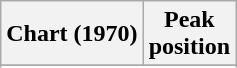<table class="wikitable sortable plainrowheaders" style="text-align:center">
<tr>
<th>Chart (1970)</th>
<th>Peak<br>position</th>
</tr>
<tr>
</tr>
<tr>
</tr>
</table>
